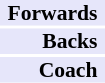<table cellpadding="0" style="border:0;font-size:90%;">
<tr>
<td style="padding:0 5px; text-align:right;" bgcolor="lavender"><strong>Forwards</strong></td>
<td style="text-align:left;"></td>
</tr>
<tr>
<td style="padding:0 5px; text-align:right;" bgcolor="lavender"><strong>Backs</strong></td>
<td style="text-align:left;"></td>
</tr>
<tr>
<td style="padding:0 5px; text-align:right;" bgcolor="lavender"><strong>Coach</strong></td>
<td style="text-align:left;"></td>
</tr>
</table>
